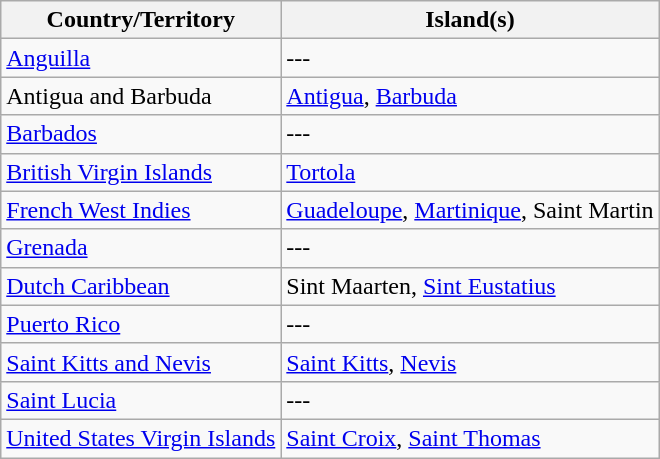<table class="wikitable sortable">
<tr>
<th>Country/Territory</th>
<th>Island(s)</th>
</tr>
<tr>
<td> <a href='#'>Anguilla</a></td>
<td>---</td>
</tr>
<tr>
<td> Antigua and Barbuda</td>
<td><a href='#'>Antigua</a>, <a href='#'>Barbuda</a></td>
</tr>
<tr>
<td> <a href='#'>Barbados</a></td>
<td>---</td>
</tr>
<tr>
<td> <a href='#'>British Virgin Islands</a></td>
<td><a href='#'>Tortola</a></td>
</tr>
<tr>
<td> <a href='#'>French West Indies</a></td>
<td><a href='#'>Guadeloupe</a>, <a href='#'>Martinique</a>, Saint Martin</td>
</tr>
<tr>
<td> <a href='#'>Grenada</a></td>
<td>---</td>
</tr>
<tr>
<td> <a href='#'>Dutch Caribbean</a></td>
<td>Sint Maarten, <a href='#'>Sint Eustatius</a></td>
</tr>
<tr>
<td> <a href='#'>Puerto Rico</a></td>
<td>---</td>
</tr>
<tr>
<td> <a href='#'>Saint Kitts and Nevis</a></td>
<td><a href='#'>Saint Kitts</a>, <a href='#'>Nevis</a></td>
</tr>
<tr>
<td> <a href='#'>Saint Lucia</a></td>
<td>---</td>
</tr>
<tr>
<td> <a href='#'>United States Virgin Islands</a></td>
<td><a href='#'>Saint Croix</a>, <a href='#'>Saint Thomas</a></td>
</tr>
</table>
